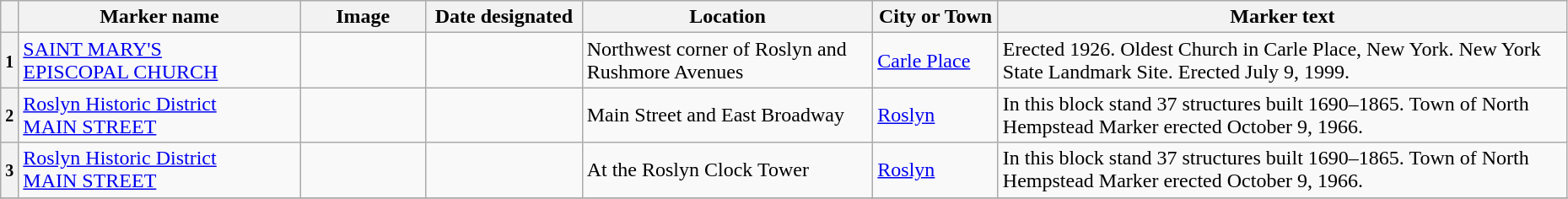<table class="wikitable sortable" style="width:98%">
<tr>
<th></th>
<th width = 18% ><strong>Marker name</strong></th>
<th width = 8% class="unsortable" ><strong>Image</strong></th>
<th width = 10% ><strong>Date designated</strong></th>
<th><strong>Location</strong></th>
<th width = 8% ><strong>City or Town</strong></th>
<th class="unsortable" ><strong>Marker text</strong></th>
</tr>
<tr ->
<th><small>1</small></th>
<td><a href='#'>SAINT MARY'S<br>EPISCOPAL CHURCH</a></td>
<td></td>
<td></td>
<td>Northwest corner of Roslyn and Rushmore Avenues</td>
<td><a href='#'>Carle Place</a></td>
<td>Erected 1926. Oldest Church in Carle Place, New York. New York State Landmark Site. Erected July 9, 1999.</td>
</tr>
<tr ->
<th><small>2</small></th>
<td><a href='#'>Roslyn Historic District<br>MAIN STREET</a></td>
<td></td>
<td></td>
<td>Main Street and East Broadway</td>
<td><a href='#'>Roslyn</a></td>
<td>In this block stand 37 structures built 1690–1865. Town of North Hempstead Marker erected October 9, 1966.</td>
</tr>
<tr ->
<th><small>3</small></th>
<td><a href='#'>Roslyn Historic District<br>MAIN STREET</a></td>
<td></td>
<td></td>
<td>At the Roslyn Clock Tower</td>
<td><a href='#'>Roslyn</a></td>
<td>In this block stand 37 structures built 1690–1865. Town of North Hempstead Marker erected October 9, 1966.</td>
</tr>
<tr ->
</tr>
</table>
